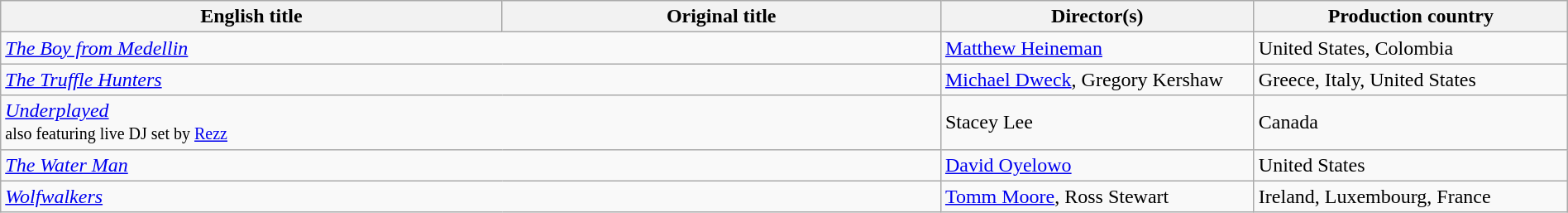<table class="wikitable" width=100%>
<tr>
<th scope="col" width="32%">English title</th>
<th scope="col" width="28%">Original title</th>
<th scope="col" width="20%">Director(s)</th>
<th scope="col" width="20%">Production country</th>
</tr>
<tr>
<td colspan=2><em><a href='#'>The Boy from Medellin</a></em></td>
<td><a href='#'>Matthew Heineman</a></td>
<td>United States, Colombia</td>
</tr>
<tr>
<td colspan=2><em><a href='#'>The Truffle Hunters</a></em></td>
<td><a href='#'>Michael Dweck</a>, Gregory Kershaw</td>
<td>Greece, Italy, United States</td>
</tr>
<tr>
<td colspan=2><em><a href='#'>Underplayed</a></em><br><small>also featuring live DJ set by <a href='#'>Rezz</a></small></td>
<td>Stacey Lee</td>
<td>Canada</td>
</tr>
<tr>
<td colspan=2><em><a href='#'>The Water Man</a></em></td>
<td><a href='#'>David Oyelowo</a></td>
<td>United States</td>
</tr>
<tr>
<td colspan=2><em><a href='#'>Wolfwalkers</a></em></td>
<td><a href='#'>Tomm Moore</a>, Ross Stewart</td>
<td>Ireland, Luxembourg, France</td>
</tr>
</table>
